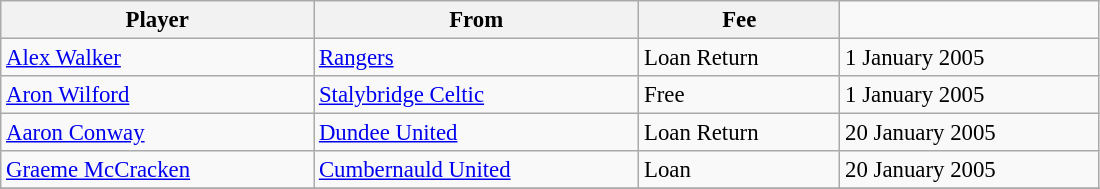<table class="wikitable" style="text-align:center; font-size:95%;width:58%; text-align:left">
<tr>
<th><strong>Player</strong></th>
<th><strong>From</strong></th>
<th><strong>Fee</strong></th>
</tr>
<tr --->
<td> <a href='#'>Alex Walker</a></td>
<td><a href='#'>Rangers</a></td>
<td>Loan Return</td>
<td>1 January 2005</td>
</tr>
<tr --->
<td> <a href='#'>Aron Wilford</a></td>
<td><a href='#'>Stalybridge Celtic</a></td>
<td>Free</td>
<td>1 January 2005</td>
</tr>
<tr --->
<td> <a href='#'>Aaron Conway</a></td>
<td><a href='#'>Dundee United</a></td>
<td>Loan Return</td>
<td>20 January 2005</td>
</tr>
<tr --->
<td> <a href='#'>Graeme McCracken</a></td>
<td><a href='#'>Cumbernauld United</a></td>
<td>Loan</td>
<td>20 January 2005</td>
</tr>
<tr --->
</tr>
</table>
